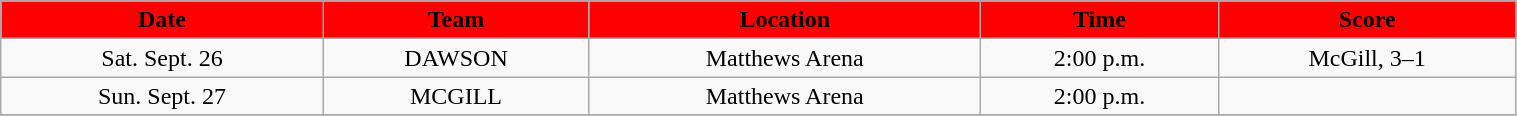<table class="wikitable" width="80%">
<tr align="center"  style="background:red;color:black;">
<td><strong>Date</strong></td>
<td><strong>Team</strong></td>
<td><strong>Location</strong></td>
<td><strong>Time</strong></td>
<td><strong>Score</strong></td>
</tr>
<tr align="center" bgcolor="">
<td>Sat. Sept. 26</td>
<td>DAWSON</td>
<td>Matthews Arena</td>
<td>2:00 p.m.</td>
<td>McGill, 3–1</td>
</tr>
<tr align="center" bgcolor="">
<td>Sun. Sept. 27</td>
<td>MCGILL</td>
<td>Matthews Arena</td>
<td>2:00 p.m.</td>
<td></td>
</tr>
<tr align="center" bgcolor="">
</tr>
</table>
